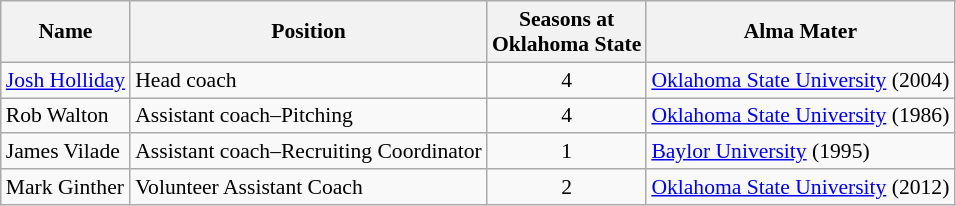<table class="wikitable" border="1" style="font-size:90%;">
<tr>
<th>Name</th>
<th>Position</th>
<th>Seasons at<br>Oklahoma State</th>
<th>Alma Mater</th>
</tr>
<tr>
<td><a href='#'>Josh Holliday</a></td>
<td>Head coach</td>
<td align=center>4</td>
<td><a href='#'>Oklahoma State University</a> (2004)</td>
</tr>
<tr>
<td>Rob Walton</td>
<td>Assistant coach–Pitching</td>
<td align=center>4</td>
<td><a href='#'>Oklahoma State University</a> (1986)</td>
</tr>
<tr>
<td>James Vilade</td>
<td>Assistant coach–Recruiting Coordinator</td>
<td align=center>1</td>
<td><a href='#'>Baylor University</a> (1995)</td>
</tr>
<tr>
<td>Mark Ginther</td>
<td>Volunteer Assistant Coach</td>
<td align=center>2</td>
<td><a href='#'>Oklahoma State University</a> (2012)</td>
</tr>
</table>
